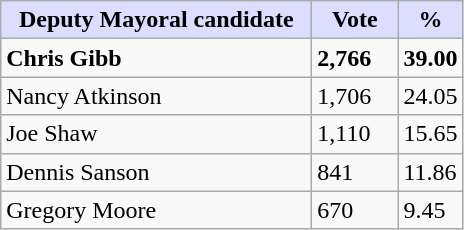<table class="wikitable">
<tr>
<th style="background:#ddf; width:200px;">Deputy Mayoral candidate</th>
<th style="background:#ddf; width:50px;">Vote</th>
<th style="background:#ddf; width:30px;">%</th>
</tr>
<tr>
<td><strong>Chris Gibb</strong></td>
<td><strong>2,766</strong></td>
<td><strong>39.00</strong></td>
</tr>
<tr>
<td>Nancy Atkinson</td>
<td>1,706</td>
<td>24.05</td>
</tr>
<tr>
<td>Joe Shaw</td>
<td>1,110</td>
<td>15.65</td>
</tr>
<tr>
<td>Dennis Sanson</td>
<td>841</td>
<td>11.86</td>
</tr>
<tr>
<td>Gregory Moore</td>
<td>670</td>
<td>9.45</td>
</tr>
</table>
